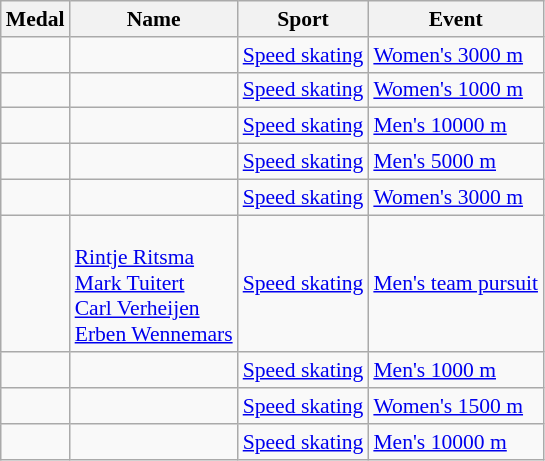<table class="wikitable sortable" style="font-size:90%">
<tr>
<th>Medal</th>
<th>Name</th>
<th>Sport</th>
<th>Event</th>
</tr>
<tr>
<td></td>
<td></td>
<td><a href='#'>Speed skating</a></td>
<td><a href='#'>Women's 3000 m</a></td>
</tr>
<tr>
<td></td>
<td></td>
<td><a href='#'>Speed skating</a></td>
<td><a href='#'>Women's 1000 m</a></td>
</tr>
<tr>
<td></td>
<td></td>
<td><a href='#'>Speed skating</a></td>
<td><a href='#'>Men's 10000 m</a></td>
</tr>
<tr>
<td></td>
<td></td>
<td><a href='#'>Speed skating</a></td>
<td><a href='#'>Men's 5000 m</a></td>
</tr>
<tr>
<td></td>
<td></td>
<td><a href='#'>Speed skating</a></td>
<td><a href='#'>Women's 3000 m</a></td>
</tr>
<tr>
<td></td>
<td> <br><a href='#'>Rintje Ritsma</a><br><a href='#'>Mark Tuitert</a><br><a href='#'>Carl Verheijen</a><br><a href='#'>Erben Wennemars</a></td>
<td><a href='#'>Speed skating</a></td>
<td><a href='#'>Men's team pursuit</a></td>
</tr>
<tr>
<td></td>
<td></td>
<td><a href='#'>Speed skating</a></td>
<td><a href='#'>Men's 1000 m</a></td>
</tr>
<tr>
<td></td>
<td></td>
<td><a href='#'>Speed skating</a></td>
<td><a href='#'>Women's 1500 m</a></td>
</tr>
<tr>
<td></td>
<td></td>
<td><a href='#'>Speed skating</a></td>
<td><a href='#'>Men's 10000 m</a></td>
</tr>
</table>
